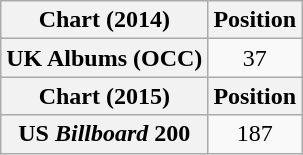<table class="wikitable sortable plainrowheaders" style="text-align:center;">
<tr>
<th scope="col">Chart (2014)</th>
<th scope="col">Position</th>
</tr>
<tr>
<th scope="row">UK Albums (OCC)</th>
<td style="text-align:center;">37</td>
</tr>
<tr>
<th>Chart (2015)</th>
<th>Position</th>
</tr>
<tr>
<th scope="row">US <em>Billboard</em> 200</th>
<td style="text-align:center;">187</td>
</tr>
</table>
